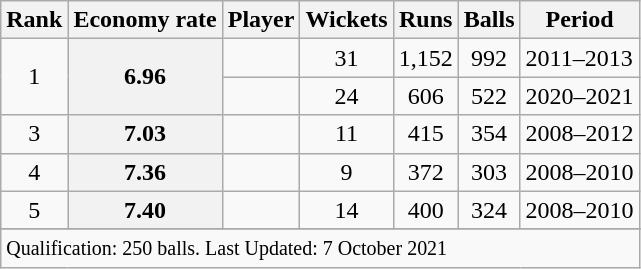<table class="wikitable">
<tr>
<th>Rank</th>
<th>Economy rate</th>
<th>Player</th>
<th>Wickets</th>
<th>Runs</th>
<th>Balls</th>
<th>Period</th>
</tr>
<tr>
<td style="text-align:center" rowspan=2>1</td>
<th scope=row style=text-align:center; rowspan=2>6.96</th>
<td></td>
<td style="text-align:center">31</td>
<td style="text-align:center">1,152</td>
<td style="text-align:center">992</td>
<td>2011–2013</td>
</tr>
<tr>
<td></td>
<td style="text-align:center">24</td>
<td style="text-align:center">606</td>
<td style="text-align:center">522</td>
<td>2020–2021</td>
</tr>
<tr>
<td style="text-align:center">3</td>
<th scope=row style=text-align:center;>7.03</th>
<td></td>
<td style="text-align:center">11</td>
<td style="text-align:center">415</td>
<td style="text-align:center">354</td>
<td>2008–2012</td>
</tr>
<tr>
<td style="text-align:center">4</td>
<th scope=row style=text-align:center;>7.36</th>
<td></td>
<td style="text-align:center">9</td>
<td style="text-align:center">372</td>
<td style="text-align:center">303</td>
<td>2008–2010</td>
</tr>
<tr>
<td style="text-align:center">5</td>
<th scope=row style=text-align:center;>7.40</th>
<td></td>
<td style="text-align:center">14</td>
<td style="text-align:center">400</td>
<td style="text-align:center">324</td>
<td>2008–2010</td>
</tr>
<tr>
</tr>
<tr class=sortbottom>
<td colspan=7><small>Qualification: 250 balls. Last Updated: 7 October 2021</small></td>
</tr>
</table>
